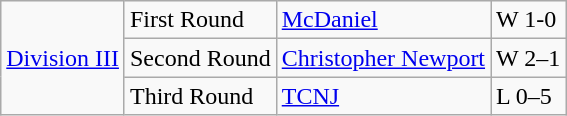<table class="wikitable">
<tr>
<td rowspan="3"><a href='#'>Division III</a></td>
<td>First Round</td>
<td><a href='#'>McDaniel</a></td>
<td>W 1-0</td>
</tr>
<tr>
<td>Second Round</td>
<td><a href='#'>Christopher Newport</a></td>
<td>W 2–1</td>
</tr>
<tr>
<td>Third Round</td>
<td><a href='#'>TCNJ</a></td>
<td>L 0–5</td>
</tr>
</table>
